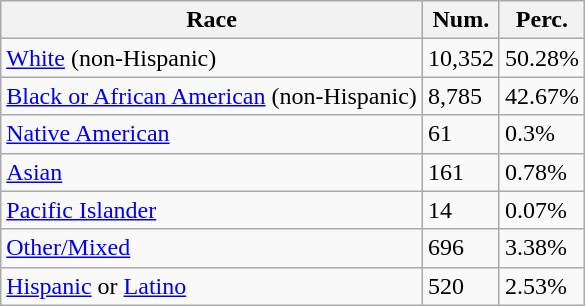<table class="wikitable">
<tr>
<th>Race</th>
<th>Num.</th>
<th>Perc.</th>
</tr>
<tr>
<td><a href='#'>White</a> (non-Hispanic)</td>
<td>10,352</td>
<td>50.28%</td>
</tr>
<tr>
<td><a href='#'>Black or African American</a> (non-Hispanic)</td>
<td>8,785</td>
<td>42.67%</td>
</tr>
<tr>
<td><a href='#'>Native American</a></td>
<td>61</td>
<td>0.3%</td>
</tr>
<tr>
<td><a href='#'>Asian</a></td>
<td>161</td>
<td>0.78%</td>
</tr>
<tr>
<td><a href='#'>Pacific Islander</a></td>
<td>14</td>
<td>0.07%</td>
</tr>
<tr>
<td><a href='#'>Other/Mixed</a></td>
<td>696</td>
<td>3.38%</td>
</tr>
<tr>
<td><a href='#'>Hispanic</a> or <a href='#'>Latino</a></td>
<td>520</td>
<td>2.53%</td>
</tr>
</table>
